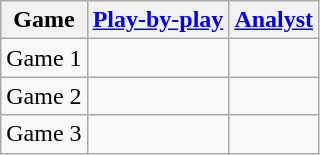<table class=wikitable>
<tr>
<th>Game</th>
<th><a href='#'>Play-by-play</a></th>
<th><a href='#'>Analyst</a></th>
</tr>
<tr>
<td>Game 1</td>
<td></td>
<td></td>
</tr>
<tr>
<td>Game 2</td>
<td></td>
<td></td>
</tr>
<tr>
<td>Game 3</td>
<td></td>
<td></td>
</tr>
</table>
